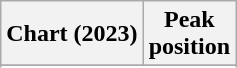<table class="wikitable sortable plainrowheaders" style="text-align:center">
<tr>
<th scope="col">Chart (2023)</th>
<th scope="col">Peak<br>position</th>
</tr>
<tr>
</tr>
<tr>
</tr>
</table>
